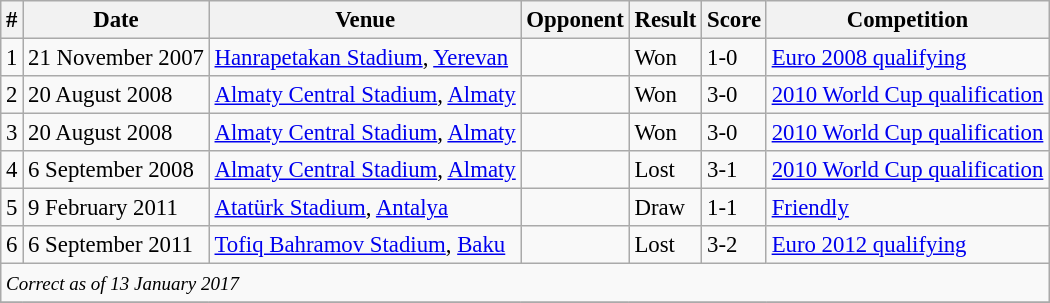<table class="wikitable" style="font-size:95%;">
<tr>
<th>#</th>
<th>Date</th>
<th>Venue</th>
<th>Opponent</th>
<th>Result</th>
<th>Score</th>
<th>Competition</th>
</tr>
<tr>
<td>1</td>
<td>21 November 2007</td>
<td><a href='#'>Hanrapetakan Stadium</a>, <a href='#'>Yerevan</a></td>
<td></td>
<td>Won</td>
<td>1-0</td>
<td><a href='#'>Euro 2008 qualifying</a></td>
</tr>
<tr>
<td>2</td>
<td>20 August 2008</td>
<td><a href='#'>Almaty Central Stadium</a>, <a href='#'>Almaty</a></td>
<td></td>
<td>Won</td>
<td>3-0</td>
<td><a href='#'>2010 World Cup qualification</a></td>
</tr>
<tr>
<td>3</td>
<td>20 August 2008</td>
<td><a href='#'>Almaty Central Stadium</a>, <a href='#'>Almaty</a></td>
<td></td>
<td>Won</td>
<td>3-0</td>
<td><a href='#'>2010 World Cup qualification</a></td>
</tr>
<tr>
<td>4</td>
<td>6 September 2008</td>
<td><a href='#'>Almaty Central Stadium</a>, <a href='#'>Almaty</a></td>
<td></td>
<td>Lost</td>
<td>3-1</td>
<td><a href='#'>2010 World Cup qualification</a></td>
</tr>
<tr>
<td>5</td>
<td>9 February 2011</td>
<td><a href='#'>Atatürk Stadium</a>, <a href='#'>Antalya</a></td>
<td></td>
<td>Draw</td>
<td>1-1</td>
<td><a href='#'>Friendly</a></td>
</tr>
<tr>
<td>6</td>
<td>6 September 2011</td>
<td><a href='#'>Tofiq Bahramov Stadium</a>, <a href='#'>Baku</a></td>
<td></td>
<td>Lost</td>
<td>3-2</td>
<td><a href='#'>Euro 2012 qualifying</a></td>
</tr>
<tr>
<td colspan="12"><small><em>Correct as of 13 January 2017</em></small></td>
</tr>
<tr>
</tr>
</table>
